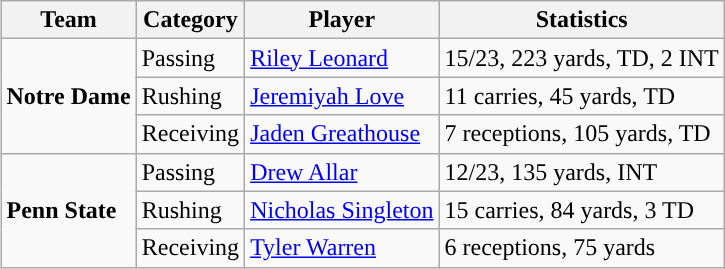<table class="wikitable" style="float: right;">
<tr>
<th>Team</th>
<th>Category</th>
<th>Player</th>
<th>Statistics</th>
</tr>
<tr>
<td rowspan=3><strong>Notre Dame</strong></td>
<td>Passing</td>
<td><a href='#'>Riley Leonard</a></td>
<td>15/23, 223 yards, TD, 2 INT</td>
</tr>
<tr>
<td>Rushing</td>
<td><a href='#'>Jeremiyah Love</a></td>
<td>11 carries, 45 yards, TD</td>
</tr>
<tr>
<td>Receiving</td>
<td><a href='#'>Jaden Greathouse</a></td>
<td>7 receptions, 105 yards, TD</td>
</tr>
<tr>
<td rowspan=3><strong>Penn State</strong></td>
<td>Passing</td>
<td><a href='#'>Drew Allar</a></td>
<td>12/23, 135 yards, INT</td>
</tr>
<tr>
<td>Rushing</td>
<td><a href='#'>Nicholas Singleton</a></td>
<td>15 carries, 84 yards, 3 TD</td>
</tr>
<tr>
<td>Receiving</td>
<td><a href='#'>Tyler Warren</a></td>
<td>6 receptions, 75 yards</td>
</tr>
</table>
